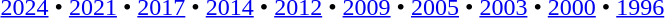<table id=toc class=toc summary=Contents>
<tr>
<td align=center><br><a href='#'>2024</a> • <a href='#'>2021</a> • <a href='#'>2017</a> • <a href='#'>2014</a> • <a href='#'>2012</a> • <a href='#'>2009</a> • <a href='#'>2005</a> • <a href='#'>2003</a> • <a href='#'>2000</a> • <a href='#'>1996</a></td>
</tr>
</table>
